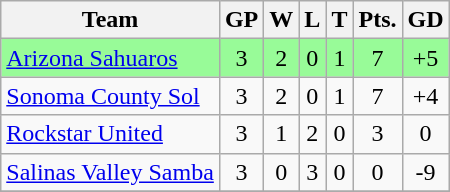<table class="wikitable">
<tr>
<th>Team</th>
<th>GP</th>
<th>W</th>
<th>L</th>
<th>T</th>
<th>Pts.</th>
<th>GD</th>
</tr>
<tr bgcolor=#98FB98>
<td><a href='#'>Arizona Sahuaros</a></td>
<td align=center>3</td>
<td align=center>2</td>
<td align=center>0</td>
<td align=center>1</td>
<td align=center>7</td>
<td align=center>+5</td>
</tr>
<tr>
<td><a href='#'>Sonoma County Sol</a></td>
<td align=center>3</td>
<td align=center>2</td>
<td align=center>0</td>
<td align=center>1</td>
<td align=center>7</td>
<td align=center>+4</td>
</tr>
<tr>
<td><a href='#'>Rockstar United</a></td>
<td align=center>3</td>
<td align=center>1</td>
<td align=center>2</td>
<td align=center>0</td>
<td align=center>3</td>
<td align=center>0</td>
</tr>
<tr>
<td><a href='#'>Salinas Valley Samba</a></td>
<td align=center>3</td>
<td align=center>0</td>
<td align=center>3</td>
<td align=center>0</td>
<td align=center>0</td>
<td align=center>-9</td>
</tr>
<tr>
</tr>
</table>
